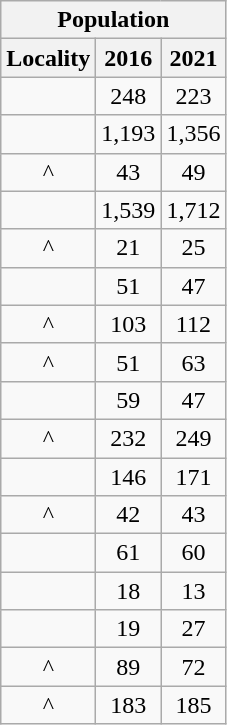<table class="wikitable" style="text-align:center;">
<tr>
<th colspan="3" style="text-align:center;  font-weight:bold">Population</th>
</tr>
<tr>
<th style="text-align:center; background:  font-weight:bold">Locality</th>
<th style="text-align:center; background:  font-weight:bold"><strong>2016</strong></th>
<th style="text-align:center; background:  font-weight:bold"><strong>2021</strong></th>
</tr>
<tr>
<td></td>
<td>248</td>
<td>223</td>
</tr>
<tr>
<td></td>
<td>1,193</td>
<td>1,356</td>
</tr>
<tr>
<td>^</td>
<td>43</td>
<td>49</td>
</tr>
<tr>
<td></td>
<td>1,539</td>
<td>1,712</td>
</tr>
<tr>
<td>^</td>
<td>21</td>
<td>25</td>
</tr>
<tr>
<td></td>
<td>51</td>
<td>47</td>
</tr>
<tr>
<td>^</td>
<td>103</td>
<td>112</td>
</tr>
<tr>
<td>^</td>
<td>51</td>
<td>63</td>
</tr>
<tr>
<td></td>
<td>59</td>
<td>47</td>
</tr>
<tr>
<td>^</td>
<td>232</td>
<td>249</td>
</tr>
<tr>
<td></td>
<td>146</td>
<td>171</td>
</tr>
<tr>
<td>^</td>
<td>42</td>
<td>43</td>
</tr>
<tr>
<td></td>
<td>61</td>
<td>60</td>
</tr>
<tr>
<td></td>
<td>18</td>
<td>13</td>
</tr>
<tr>
<td></td>
<td>19</td>
<td>27</td>
</tr>
<tr>
<td>^</td>
<td>89</td>
<td>72</td>
</tr>
<tr>
<td>^</td>
<td>183</td>
<td>185</td>
</tr>
</table>
